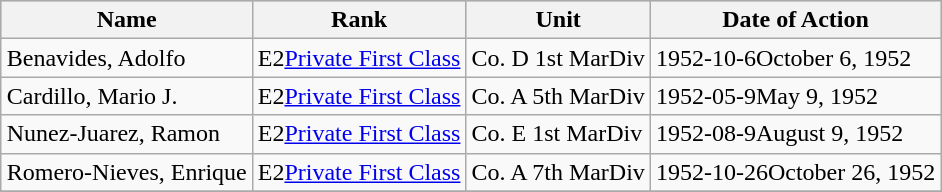<table class="wikitable" style="text-align:left; margin:1em auto;">
<tr bgcolor="#CCCCCC">
<th>Name</th>
<th>Rank</th>
<th>Unit</th>
<th>Date of Action</th>
</tr>
<tr>
<td>Benavides, Adolfo</td>
<td><span>E2</span><a href='#'>Private First Class</a></td>
<td>Co. D 1st MarDiv</td>
<td><span>1952-10-6</span>October 6, 1952</td>
</tr>
<tr>
<td>Cardillo, Mario J.</td>
<td><span>E2</span><a href='#'>Private First Class</a></td>
<td>Co. A 5th MarDiv</td>
<td><span>1952-05-9</span>May 9, 1952</td>
</tr>
<tr>
<td>Nunez-Juarez, Ramon</td>
<td><span>E2</span><a href='#'>Private First Class</a></td>
<td>Co. E 1st MarDiv</td>
<td><span>1952-08-9</span>August 9, 1952</td>
</tr>
<tr>
<td>Romero-Nieves, Enrique</td>
<td><span>E2</span><a href='#'>Private First Class</a></td>
<td>Co. A 7th MarDiv</td>
<td><span>1952-10-26</span>October 26, 1952</td>
</tr>
<tr>
</tr>
</table>
